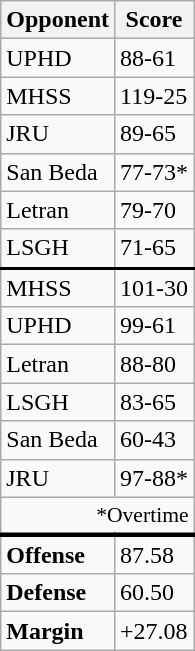<table class="wikitable floatright">
<tr>
<th>Opponent</th>
<th>Score</th>
</tr>
<tr>
<td>UPHD</td>
<td>88-61</td>
</tr>
<tr>
<td>MHSS</td>
<td>119-25</td>
</tr>
<tr>
<td>JRU</td>
<td>89-65</td>
</tr>
<tr>
<td>San Beda</td>
<td>77-73*</td>
</tr>
<tr>
<td>Letran</td>
<td>79-70</td>
</tr>
<tr style = "border-bottom:2px solid black;">
<td>LSGH</td>
<td>71-65</td>
</tr>
<tr>
<td>MHSS</td>
<td>101-30</td>
</tr>
<tr>
<td>UPHD</td>
<td>99-61</td>
</tr>
<tr>
<td>Letran</td>
<td>88-80</td>
</tr>
<tr>
<td>LSGH</td>
<td>83-65</td>
</tr>
<tr>
<td>San Beda</td>
<td>60-43</td>
</tr>
<tr>
<td>JRU</td>
<td>97-88*</td>
</tr>
<tr style = "font-size:90%; border-bottom:3px solid black;">
<td colspan=2 align=right>*Overtime</td>
</tr>
<tr>
<td><strong>Offense</strong></td>
<td>87.58</td>
</tr>
<tr>
<td><strong>Defense</strong></td>
<td>60.50</td>
</tr>
<tr>
<td><strong>Margin</strong></td>
<td>+27.08</td>
</tr>
</table>
